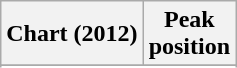<table class="wikitable sortable plainrowheaders" style="text-align:center">
<tr>
<th scope="col">Chart (2012)</th>
<th scope="col">Peak<br>position</th>
</tr>
<tr>
</tr>
<tr>
</tr>
</table>
